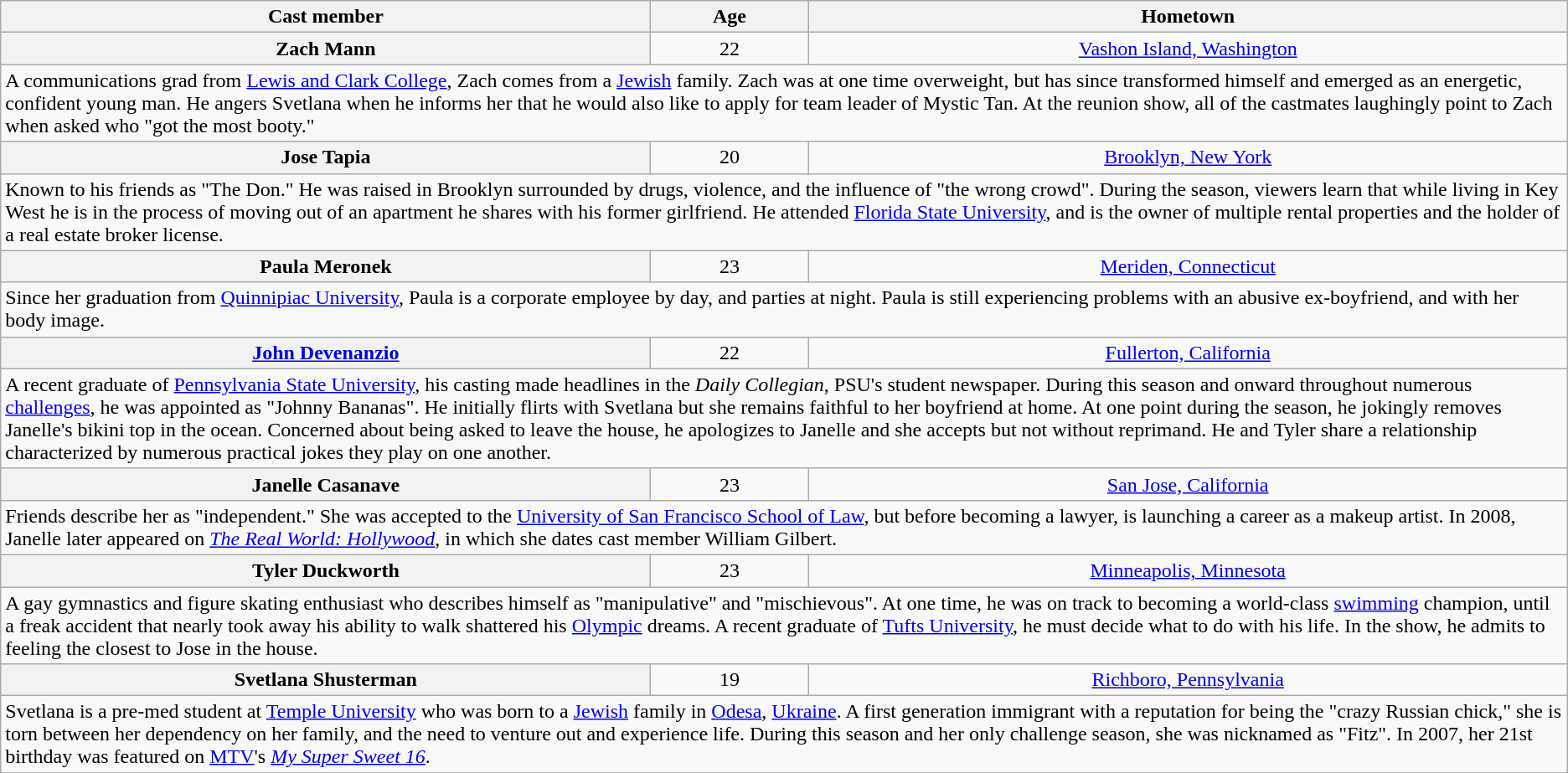<table class="wikitable sortable" style="text-align:center;">
<tr>
<th scope="col">Cast member</th>
<th scope="col">Age</th>
<th scope="col">Hometown</th>
</tr>
<tr>
<th scope="row">Zach Mann</th>
<td>22</td>
<td><a href='#'>Vashon Island, Washington</a></td>
</tr>
<tr class="expand-child">
<td align="left" colspan="3">A communications grad from <a href='#'>Lewis and Clark College</a>, Zach comes from a <a href='#'>Jewish</a> family. Zach was at one time overweight, but has since transformed himself and emerged as an energetic, confident young man. He angers Svetlana when he informs her that he would also like to apply for team leader of Mystic Tan. At the reunion show, all of the castmates laughingly point to Zach when asked who "got the most booty."</td>
</tr>
<tr>
<th scope="row">Jose Tapia</th>
<td>20</td>
<td><a href='#'>Brooklyn, New York</a></td>
</tr>
<tr class="expand-child">
<td align="left" colspan="3">Known to his friends as "The Don." He was raised in Brooklyn surrounded by drugs, violence, and the influence of "the wrong crowd". During the season, viewers learn that while living in Key West he is in the process of moving out of an apartment he shares with his former girlfriend. He attended <a href='#'>Florida State University</a>, and is the owner of multiple rental properties and the holder of a real estate broker license.</td>
</tr>
<tr>
<th scope="row">Paula Meronek</th>
<td>23</td>
<td><a href='#'>Meriden, Connecticut</a></td>
</tr>
<tr class="expand-child">
<td align="left" colspan="3">Since her graduation from <a href='#'>Quinnipiac University</a>, Paula is a corporate employee by day, and parties at night. Paula is still experiencing problems with an abusive ex-boyfriend, and with her body image.</td>
</tr>
<tr>
<th scope="row"><a href='#'>John Devenanzio</a></th>
<td>22</td>
<td><a href='#'>Fullerton, California</a></td>
</tr>
<tr class="expand-child">
<td align="left" colspan="3">A recent graduate of <a href='#'>Pennsylvania State University</a>, his casting made headlines in the <em>Daily Collegian</em>, PSU's student newspaper. During this season and onward throughout numerous <a href='#'>challenges</a>, he was appointed as "Johnny Bananas". He initially flirts with Svetlana but she remains faithful to her boyfriend at home. At one point during the season, he jokingly removes Janelle's bikini top in the ocean. Concerned about being asked to leave the house, he apologizes to Janelle and she accepts but not without reprimand. He and Tyler share a relationship characterized by numerous practical jokes they play on one another.</td>
</tr>
<tr>
<th scope="row">Janelle Casanave</th>
<td>23</td>
<td><a href='#'>San Jose, California</a></td>
</tr>
<tr class="expand-child">
<td align="left" colspan="3">Friends describe her as "independent." She was accepted to the <a href='#'>University of San Francisco School of Law</a>, but before becoming a lawyer, is launching a career as a makeup artist. In 2008, Janelle later appeared on <em><a href='#'>The Real World: Hollywood</a></em>, in which she dates cast member William Gilbert.</td>
</tr>
<tr>
<th scope="row">Tyler Duckworth</th>
<td>23</td>
<td><a href='#'>Minneapolis, Minnesota</a></td>
</tr>
<tr class="expand-child">
<td align="left" colspan="3">A gay gymnastics and figure skating enthusiast who describes himself as "manipulative" and "mischievous". At one time, he was on track to becoming a world-class <a href='#'>swimming</a> champion, until a freak accident that nearly took away his ability to walk shattered his <a href='#'>Olympic</a> dreams. A recent graduate of <a href='#'>Tufts University</a>, he must decide what to do with his life. In the show, he admits to feeling the closest to Jose in the house.</td>
</tr>
<tr>
<th scope="row">Svetlana Shusterman</th>
<td>19</td>
<td><a href='#'>Richboro, Pennsylvania</a></td>
</tr>
<tr class="expand-child">
<td align="left" colspan="3">Svetlana is a pre-med student at <a href='#'>Temple University</a> who was born to a <a href='#'>Jewish</a> family in <a href='#'>Odesa</a>, <a href='#'>Ukraine</a>. A first generation immigrant with a reputation for being the "crazy Russian chick," she is torn between her dependency on her family, and the need to venture out and experience life. During this season and her only challenge season, she was nicknamed as "Fitz". In 2007, her 21st birthday was featured on <a href='#'>MTV</a>'s <em><a href='#'>My Super Sweet 16</a></em>.</td>
</tr>
<tr>
</tr>
</table>
